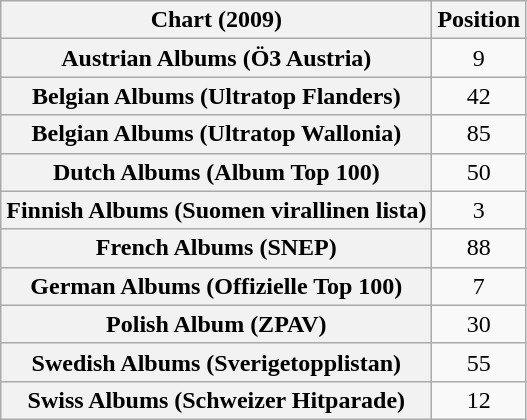<table class="wikitable sortable plainrowheaders" style="text-align:center">
<tr>
<th scope="col">Chart (2009)</th>
<th scope="col">Position</th>
</tr>
<tr>
<th scope="row">Austrian Albums (Ö3 Austria)</th>
<td>9</td>
</tr>
<tr>
<th scope="row">Belgian Albums (Ultratop Flanders)</th>
<td>42</td>
</tr>
<tr>
<th scope="row">Belgian Albums (Ultratop Wallonia)</th>
<td>85</td>
</tr>
<tr>
<th scope="row">Dutch Albums (Album Top 100)</th>
<td>50</td>
</tr>
<tr>
<th scope="row">Finnish Albums (Suomen virallinen lista)</th>
<td>3</td>
</tr>
<tr>
<th scope="row">French Albums (SNEP)</th>
<td>88</td>
</tr>
<tr>
<th scope="row">German Albums (Offizielle Top 100)</th>
<td>7</td>
</tr>
<tr>
<th scope="row">Polish Album (ZPAV)</th>
<td>30</td>
</tr>
<tr>
<th scope="row">Swedish Albums (Sverigetopplistan)</th>
<td>55</td>
</tr>
<tr>
<th scope="row">Swiss Albums (Schweizer Hitparade)</th>
<td>12</td>
</tr>
</table>
